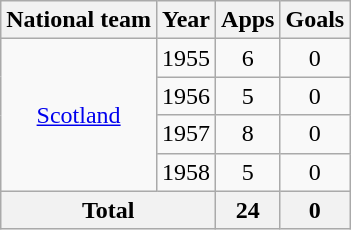<table class=wikitable style="text-align: center">
<tr>
<th>National team</th>
<th>Year</th>
<th>Apps</th>
<th>Goals</th>
</tr>
<tr>
<td rowspan=4><a href='#'>Scotland</a></td>
<td>1955</td>
<td>6</td>
<td>0</td>
</tr>
<tr>
<td>1956</td>
<td>5</td>
<td>0</td>
</tr>
<tr>
<td>1957</td>
<td>8</td>
<td>0</td>
</tr>
<tr>
<td>1958</td>
<td>5</td>
<td>0</td>
</tr>
<tr>
<th colspan=2>Total</th>
<th>24</th>
<th>0</th>
</tr>
</table>
